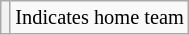<table class="wikitable plainrowheaders" style="font-size:85%">
<tr>
<th scope="row"></th>
<td>Indicates home team</td>
</tr>
</table>
